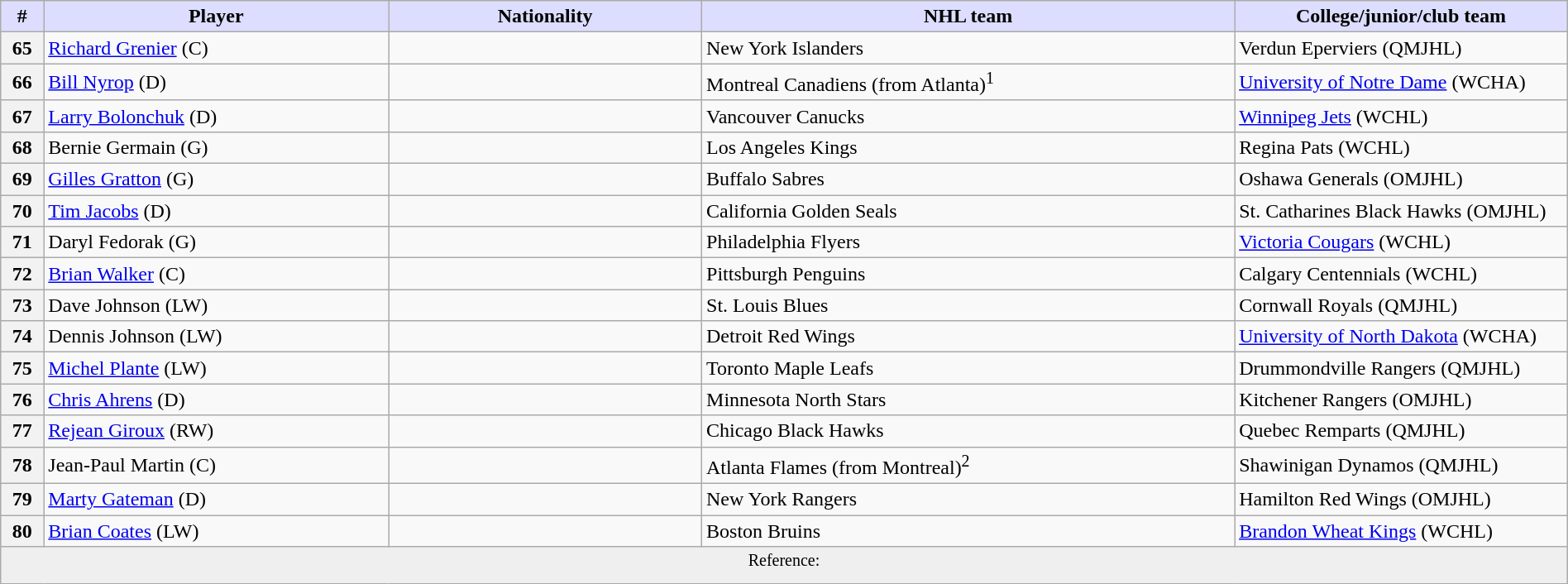<table class="wikitable" style="width: 100%">
<tr>
<th style="background:#ddf; width:2.75%;">#</th>
<th style="background:#ddf; width:22.0%;">Player</th>
<th style="background:#ddf; width:20.0%;">Nationality</th>
<th style="background:#ddf; width:34.0%;">NHL team</th>
<th style="background:#ddf; width:100.0%;">College/junior/club team</th>
</tr>
<tr>
<th>65</th>
<td><a href='#'>Richard Grenier</a> (C)</td>
<td></td>
<td>New York Islanders</td>
<td>Verdun Eperviers (QMJHL)</td>
</tr>
<tr>
<th>66</th>
<td><a href='#'>Bill Nyrop</a> (D)</td>
<td></td>
<td>Montreal Canadiens (from Atlanta)<sup>1</sup></td>
<td><a href='#'>University of Notre Dame</a> (WCHA)</td>
</tr>
<tr>
<th>67</th>
<td><a href='#'>Larry Bolonchuk</a> (D)</td>
<td></td>
<td>Vancouver Canucks</td>
<td><a href='#'>Winnipeg Jets</a> (WCHL)</td>
</tr>
<tr>
<th>68</th>
<td>Bernie Germain (G)</td>
<td></td>
<td>Los Angeles Kings</td>
<td>Regina Pats (WCHL)</td>
</tr>
<tr>
<th>69</th>
<td><a href='#'>Gilles Gratton</a> (G)</td>
<td></td>
<td>Buffalo Sabres</td>
<td>Oshawa Generals (OMJHL)</td>
</tr>
<tr>
<th>70</th>
<td><a href='#'>Tim Jacobs</a> (D)</td>
<td></td>
<td>California Golden Seals</td>
<td>St. Catharines Black Hawks (OMJHL)</td>
</tr>
<tr>
<th>71</th>
<td>Daryl Fedorak (G)</td>
<td></td>
<td>Philadelphia Flyers</td>
<td><a href='#'>Victoria Cougars</a> (WCHL)</td>
</tr>
<tr>
<th>72</th>
<td><a href='#'>Brian Walker</a> (C)</td>
<td></td>
<td>Pittsburgh Penguins</td>
<td>Calgary Centennials (WCHL)</td>
</tr>
<tr>
<th>73</th>
<td>Dave Johnson (LW)</td>
<td></td>
<td>St. Louis Blues</td>
<td>Cornwall Royals (QMJHL)</td>
</tr>
<tr>
<th>74</th>
<td>Dennis Johnson (LW)</td>
<td></td>
<td>Detroit Red Wings</td>
<td><a href='#'>University of North Dakota</a> (WCHA)</td>
</tr>
<tr>
<th>75</th>
<td><a href='#'>Michel Plante</a> (LW)</td>
<td></td>
<td>Toronto Maple Leafs</td>
<td>Drummondville Rangers (QMJHL)</td>
</tr>
<tr>
<th>76</th>
<td><a href='#'>Chris Ahrens</a> (D)</td>
<td></td>
<td>Minnesota North Stars</td>
<td>Kitchener Rangers (OMJHL)</td>
</tr>
<tr>
<th>77</th>
<td><a href='#'>Rejean Giroux</a> (RW)</td>
<td></td>
<td>Chicago Black Hawks</td>
<td>Quebec Remparts (QMJHL)</td>
</tr>
<tr>
<th>78</th>
<td>Jean-Paul Martin (C)</td>
<td></td>
<td>Atlanta Flames (from Montreal)<sup>2</sup></td>
<td>Shawinigan Dynamos (QMJHL)</td>
</tr>
<tr>
<th>79</th>
<td><a href='#'>Marty Gateman</a> (D)</td>
<td></td>
<td>New York Rangers</td>
<td>Hamilton Red Wings (OMJHL)</td>
</tr>
<tr>
<th>80</th>
<td><a href='#'>Brian Coates</a> (LW)</td>
<td></td>
<td>Boston Bruins</td>
<td><a href='#'>Brandon Wheat Kings</a> (WCHL)</td>
</tr>
<tr>
<td align=center colspan="6" bgcolor="#efefef"><sup>Reference: </sup></td>
</tr>
</table>
